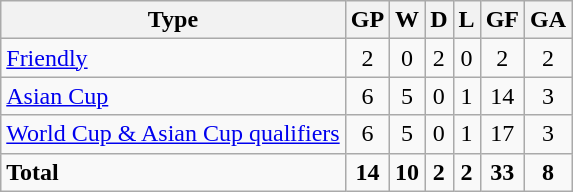<table class="wikitable" style="text-align:center">
<tr>
<th>Type</th>
<th>GP</th>
<th>W</th>
<th>D</th>
<th>L</th>
<th>GF</th>
<th>GA</th>
</tr>
<tr>
<td align=left><a href='#'>Friendly</a></td>
<td>2</td>
<td>0</td>
<td>2</td>
<td>0</td>
<td>2</td>
<td>2</td>
</tr>
<tr>
<td align=left><a href='#'>Asian Cup</a></td>
<td>6</td>
<td>5</td>
<td>0</td>
<td>1</td>
<td>14</td>
<td>3</td>
</tr>
<tr>
<td align=left><a href='#'>World Cup & Asian Cup qualifiers</a></td>
<td>6</td>
<td>5</td>
<td>0</td>
<td>1</td>
<td>17</td>
<td>3</td>
</tr>
<tr>
<td align=left><strong>Total</strong></td>
<td><strong>14</strong></td>
<td><strong>10</strong></td>
<td><strong>2</strong></td>
<td><strong>2</strong></td>
<td><strong>33</strong></td>
<td><strong>8</strong></td>
</tr>
</table>
